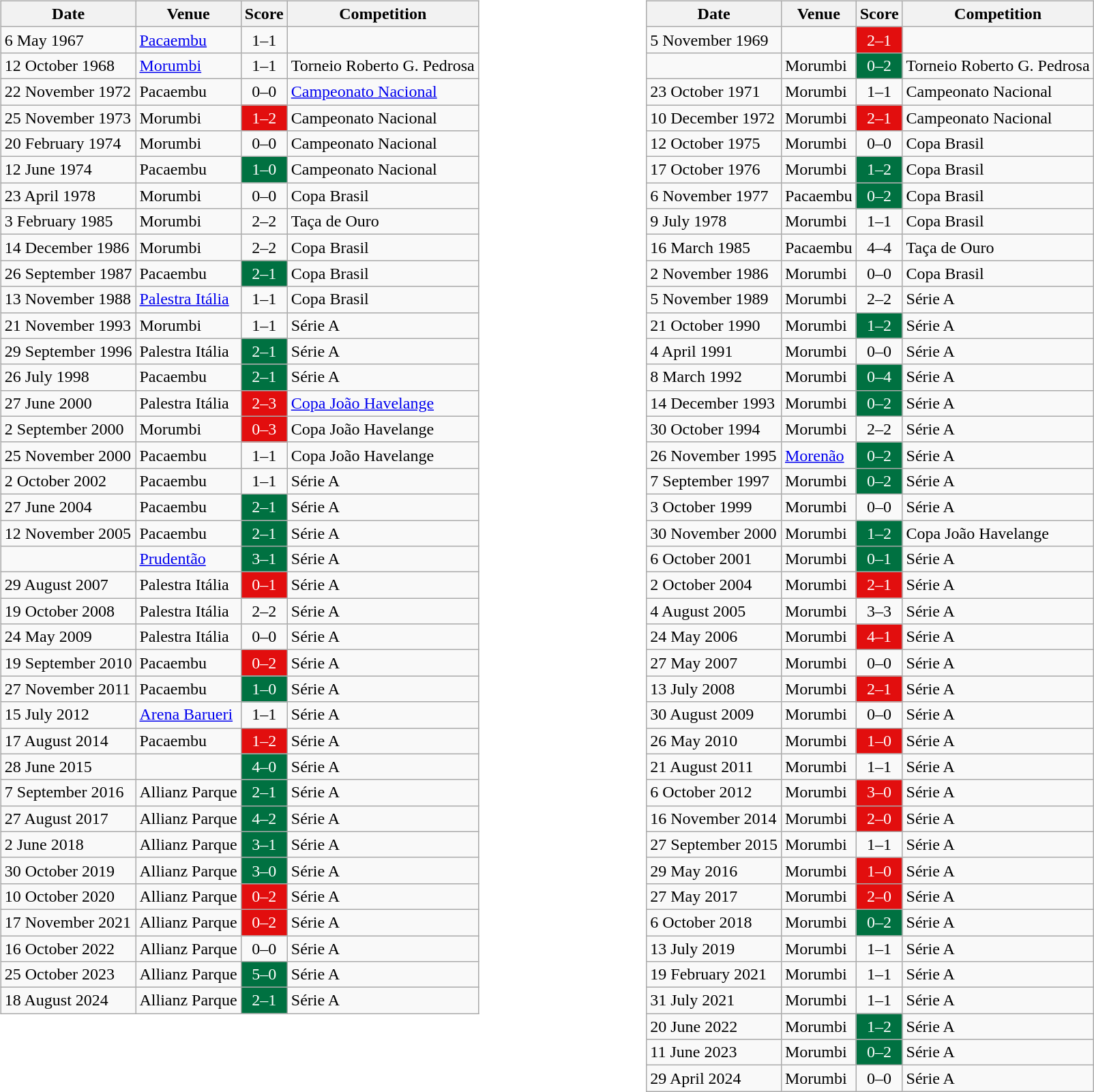<table>
<tr>
<td valign="top" width=33%><br><table class="wikitable">
<tr>
<th>Date</th>
<th>Venue</th>
<th>Score</th>
<th>Competition</th>
</tr>
<tr>
<td>6 May 1967</td>
<td><a href='#'>Pacaembu</a></td>
<td align="center">1–1</td>
<td></td>
</tr>
<tr>
<td>12 October 1968</td>
<td><a href='#'>Morumbi</a></td>
<td align="center">1–1</td>
<td>Torneio Roberto G. Pedrosa</td>
</tr>
<tr>
<td>22 November 1972</td>
<td>Pacaembu</td>
<td align="center">0–0</td>
<td><a href='#'>Campeonato Nacional</a></td>
</tr>
<tr>
<td>25 November 1973</td>
<td>Morumbi</td>
<td align="center" style="background:#E20E0E; color:#FFFFFF">1–2</td>
<td>Campeonato Nacional</td>
</tr>
<tr>
<td>20 February 1974</td>
<td>Morumbi</td>
<td align="center">0–0</td>
<td>Campeonato Nacional</td>
</tr>
<tr>
<td>12 June 1974</td>
<td>Pacaembu</td>
<td align="center" style="background:#007141; color:#FFFFFF">1–0</td>
<td>Campeonato Nacional</td>
</tr>
<tr>
<td>23 April 1978</td>
<td>Morumbi</td>
<td align="center">0–0</td>
<td>Copa Brasil</td>
</tr>
<tr>
<td>3 February 1985</td>
<td>Morumbi</td>
<td align="center">2–2</td>
<td>Taça de Ouro</td>
</tr>
<tr>
<td>14 December 1986</td>
<td>Morumbi</td>
<td align="center">2–2</td>
<td>Copa Brasil</td>
</tr>
<tr>
<td>26 September 1987</td>
<td>Pacaembu</td>
<td align="center" style="background:#007141; color:#FFFFFF">2–1</td>
<td>Copa Brasil</td>
</tr>
<tr>
<td>13 November 1988</td>
<td><a href='#'>Palestra Itália</a></td>
<td align="center">1–1</td>
<td>Copa Brasil</td>
</tr>
<tr>
<td>21 November 1993</td>
<td>Morumbi</td>
<td align="center">1–1</td>
<td>Série A</td>
</tr>
<tr>
<td>29 September 1996</td>
<td>Palestra Itália</td>
<td align="center"style="background:#007141; color:#FFFFFF">2–1</td>
<td>Série A</td>
</tr>
<tr>
<td>26 July 1998</td>
<td>Pacaembu</td>
<td align="center"style="background:#007141; color:#FFFFFF">2–1</td>
<td>Série A</td>
</tr>
<tr>
<td>27 June 2000</td>
<td>Palestra Itália</td>
<td align="center" style="background:#E20E0E; color:#FFFFFF">2–3</td>
<td><a href='#'>Copa João Havelange</a></td>
</tr>
<tr>
<td>2 September 2000</td>
<td>Morumbi</td>
<td align="center" style="background:#E20E0E; color:#FFFFFF">0–3</td>
<td>Copa João Havelange</td>
</tr>
<tr>
<td>25 November 2000</td>
<td>Pacaembu</td>
<td align="center">1–1</td>
<td>Copa João Havelange</td>
</tr>
<tr>
<td>2 October 2002</td>
<td>Pacaembu</td>
<td align="center">1–1</td>
<td>Série A</td>
</tr>
<tr>
<td>27 June 2004</td>
<td>Pacaembu</td>
<td align="center"style="background:#007141; color:#FFFFFF">2–1</td>
<td>Série A</td>
</tr>
<tr>
<td>12 November 2005</td>
<td>Pacaembu</td>
<td align="center"style="background:#007141; color:#FFFFFF">2–1</td>
<td>Série A</td>
</tr>
<tr>
<td></td>
<td><a href='#'>Prudentão</a></td>
<td align="center"style="background:#007141; color:#FFFFFF">3–1</td>
<td>Série A</td>
</tr>
<tr>
<td>29 August 2007</td>
<td>Palestra Itália</td>
<td align="center" style="background:#E20E0E; color:#FFFFFF">0–1</td>
<td>Série A</td>
</tr>
<tr>
<td>19 October 2008</td>
<td>Palestra Itália</td>
<td align="center">2–2</td>
<td>Série A</td>
</tr>
<tr>
<td>24 May 2009</td>
<td>Palestra Itália</td>
<td align="center">0–0</td>
<td>Série A</td>
</tr>
<tr>
<td>19 September 2010</td>
<td>Pacaembu</td>
<td align="center" style="background:#E20E0E; color:#FFFFFF">0–2</td>
<td>Série A</td>
</tr>
<tr>
<td>27 November 2011</td>
<td>Pacaembu</td>
<td align="center"style="background:#007141; color:#FFFFFF">1–0</td>
<td>Série A</td>
</tr>
<tr>
<td>15 July 2012</td>
<td><a href='#'>Arena Barueri</a></td>
<td align="center">1–1</td>
<td>Série A</td>
</tr>
<tr>
<td>17 August 2014</td>
<td>Pacaembu</td>
<td align="center" style="background:#E20E0E; color:#FFFFFF">1–2</td>
<td>Série A</td>
</tr>
<tr>
<td>28 June 2015</td>
<td></td>
<td align="center"style="background:#007141; color:#FFFFFF">4–0</td>
<td>Série A</td>
</tr>
<tr>
<td>7 September 2016</td>
<td>Allianz Parque</td>
<td align="center"style="background:#007141; color:#FFFFFF">2–1</td>
<td>Série A</td>
</tr>
<tr>
<td>27 August 2017</td>
<td>Allianz Parque</td>
<td align="center"style="background:#007141; color:#FFFFFF">4–2</td>
<td>Série A</td>
</tr>
<tr>
<td>2 June 2018</td>
<td>Allianz Parque</td>
<td align="center"style="background:#007141; color:#FFFFFF">3–1</td>
<td>Série A</td>
</tr>
<tr>
<td>30 October 2019</td>
<td>Allianz Parque</td>
<td align="center"style="background:#007141; color:#FFFFFF">3–0</td>
<td>Série A</td>
</tr>
<tr>
<td>10 October 2020</td>
<td>Allianz Parque</td>
<td align="center" style="background:#E20E0E; color:#FFFFFF">0–2</td>
<td>Série A</td>
</tr>
<tr>
<td>17 November 2021</td>
<td>Allianz Parque</td>
<td align="center" style="background:#E20E0E; color:#FFFFFF">0–2</td>
<td>Série A</td>
</tr>
<tr>
<td>16 October 2022</td>
<td>Allianz Parque</td>
<td align="center">0–0</td>
<td>Série A</td>
</tr>
<tr>
<td>25 October 2023</td>
<td>Allianz Parque</td>
<td align="center"style="background:#007141; color:#FFFFFF">5–0</td>
<td>Série A</td>
</tr>
<tr>
<td>18 August 2024</td>
<td>Allianz Parque</td>
<td align="center"style="background:#007141; color:#FFFFFF">2–1</td>
<td>Série A</td>
</tr>
</table>
</td>
<td valign="top" width=33%><br><table class="wikitable">
<tr>
<th>Date</th>
<th>Venue</th>
<th>Score</th>
<th>Competition</th>
</tr>
<tr>
<td>5 November 1969</td>
<td></td>
<td align="center"style="background:#E20E0E; color:#FFFFFF">2–1</td>
<td></td>
</tr>
<tr>
<td></td>
<td>Morumbi</td>
<td align="center"style="background:#007141; color:#FFFFFF">0–2</td>
<td>Torneio Roberto G. Pedrosa</td>
</tr>
<tr>
<td>23 October 1971</td>
<td>Morumbi</td>
<td align="center">1–1</td>
<td>Campeonato Nacional</td>
</tr>
<tr>
<td>10 December 1972</td>
<td>Morumbi</td>
<td align="center"style="background:#E20E0E; color:#FFFFFF">2–1</td>
<td>Campeonato Nacional</td>
</tr>
<tr>
<td>12 October 1975</td>
<td>Morumbi</td>
<td align="center">0–0</td>
<td>Copa Brasil</td>
</tr>
<tr>
<td>17 October 1976</td>
<td>Morumbi</td>
<td align="center"style="background:#007141; color:#FFFFFF">1–2</td>
<td>Copa Brasil</td>
</tr>
<tr>
<td>6 November 1977</td>
<td>Pacaembu</td>
<td align="center"style="background:#007141; color:#FFFFFF">0–2</td>
<td>Copa Brasil</td>
</tr>
<tr>
<td>9 July 1978</td>
<td>Morumbi</td>
<td align="center">1–1</td>
<td>Copa Brasil</td>
</tr>
<tr>
<td>16 March 1985</td>
<td>Pacaembu</td>
<td align="center">4–4</td>
<td>Taça de Ouro</td>
</tr>
<tr>
<td>2 November 1986</td>
<td>Morumbi</td>
<td align="center">0–0</td>
<td>Copa Brasil</td>
</tr>
<tr>
<td>5 November 1989</td>
<td>Morumbi</td>
<td align="center">2–2</td>
<td>Série A</td>
</tr>
<tr>
<td>21 October 1990</td>
<td>Morumbi</td>
<td align="center"style="background:#007141; color:#FFFFFF">1–2</td>
<td>Série A</td>
</tr>
<tr>
<td>4 April 1991</td>
<td>Morumbi</td>
<td align="center">0–0</td>
<td>Série A</td>
</tr>
<tr>
<td>8 March 1992</td>
<td>Morumbi</td>
<td align="center"style="background:#007141; color:#FFFFFF">0–4</td>
<td>Série A</td>
</tr>
<tr>
<td>14 December 1993</td>
<td>Morumbi</td>
<td align="center"style="background:#007141; color:#FFFFFF">0–2</td>
<td>Série A</td>
</tr>
<tr>
<td>30 October 1994</td>
<td>Morumbi</td>
<td align="center">2–2</td>
<td>Série A</td>
</tr>
<tr>
<td>26 November 1995</td>
<td><a href='#'>Morenão</a></td>
<td align="center"style="background:#007141; color:#FFFFFF">0–2</td>
<td>Série A</td>
</tr>
<tr>
<td>7 September 1997</td>
<td>Morumbi</td>
<td align="center"style="background:#007141; color:#FFFFFF">0–2</td>
<td>Série A</td>
</tr>
<tr>
<td>3 October 1999</td>
<td>Morumbi</td>
<td align="center">0–0</td>
<td>Série A</td>
</tr>
<tr>
<td>30 November 2000</td>
<td>Morumbi</td>
<td align="center"style="background:#007141; color:#FFFFFF">1–2</td>
<td>Copa João Havelange</td>
</tr>
<tr>
<td>6 October 2001</td>
<td>Morumbi</td>
<td align="center"style="background:#007141; color:#FFFFFF">0–1</td>
<td>Série A</td>
</tr>
<tr>
<td>2 October 2004</td>
<td>Morumbi</td>
<td align="center"style="background:#E20E0E; color:#FFFFFF">2–1</td>
<td>Série A</td>
</tr>
<tr>
<td>4 August 2005</td>
<td>Morumbi</td>
<td align="center">3–3</td>
<td>Série A</td>
</tr>
<tr>
<td>24 May 2006</td>
<td>Morumbi</td>
<td align="center"style="background:#E20E0E; color:#FFFFFF">4–1</td>
<td>Série A</td>
</tr>
<tr>
<td>27 May 2007</td>
<td>Morumbi</td>
<td align="center">0–0</td>
<td>Série A</td>
</tr>
<tr>
<td>13 July 2008</td>
<td>Morumbi</td>
<td align="center"style="background:#E20E0E; color:#FFFFFF">2–1</td>
<td>Série A</td>
</tr>
<tr>
<td>30 August 2009</td>
<td>Morumbi</td>
<td align="center">0–0</td>
<td>Série A</td>
</tr>
<tr>
<td>26 May 2010</td>
<td>Morumbi</td>
<td align="center"style="background:#E20E0E; color:#FFFFFF">1–0</td>
<td>Série A</td>
</tr>
<tr>
<td>21 August 2011</td>
<td>Morumbi</td>
<td align="center">1–1</td>
<td>Série A</td>
</tr>
<tr>
<td>6 October 2012</td>
<td>Morumbi</td>
<td align="center"style="background:#E20E0E; color:#FFFFFF">3–0</td>
<td>Série A</td>
</tr>
<tr>
<td>16 November 2014</td>
<td>Morumbi</td>
<td align="center"style="background:#E20E0E; color:#FFFFFF">2–0</td>
<td>Série A</td>
</tr>
<tr>
<td>27 September 2015</td>
<td>Morumbi</td>
<td align="center">1–1</td>
<td>Série A</td>
</tr>
<tr>
<td>29 May 2016</td>
<td>Morumbi</td>
<td align="center"style="background:#E20E0E; color:#FFFFFF">1–0</td>
<td>Série A</td>
</tr>
<tr>
<td>27 May 2017</td>
<td>Morumbi</td>
<td align="center"style="background:#E20E0E; color:#FFFFFF">2–0</td>
<td>Série A</td>
</tr>
<tr>
<td>6 October 2018</td>
<td>Morumbi</td>
<td align="center"style="background:#007141; color:#FFFFFF">0–2</td>
<td>Série A</td>
</tr>
<tr>
<td>13 July 2019</td>
<td>Morumbi</td>
<td align="center">1–1</td>
<td>Série A</td>
</tr>
<tr>
<td>19 February 2021</td>
<td>Morumbi</td>
<td align="center">1–1</td>
<td>Série A</td>
</tr>
<tr>
<td>31 July 2021</td>
<td>Morumbi</td>
<td align="center">1–1</td>
<td>Série A</td>
</tr>
<tr>
<td>20 June 2022</td>
<td>Morumbi</td>
<td align="center"style="background:#007141; color:#FFFFFF">1–2</td>
<td>Série A</td>
</tr>
<tr>
<td>11 June 2023</td>
<td>Morumbi</td>
<td align="center"style="background:#007141; color:#FFFFFF">0–2</td>
<td>Série A</td>
</tr>
<tr>
<td>29 April 2024</td>
<td>Morumbi</td>
<td align="center">0–0</td>
<td>Série A</td>
</tr>
</table>
</td>
</tr>
</table>
